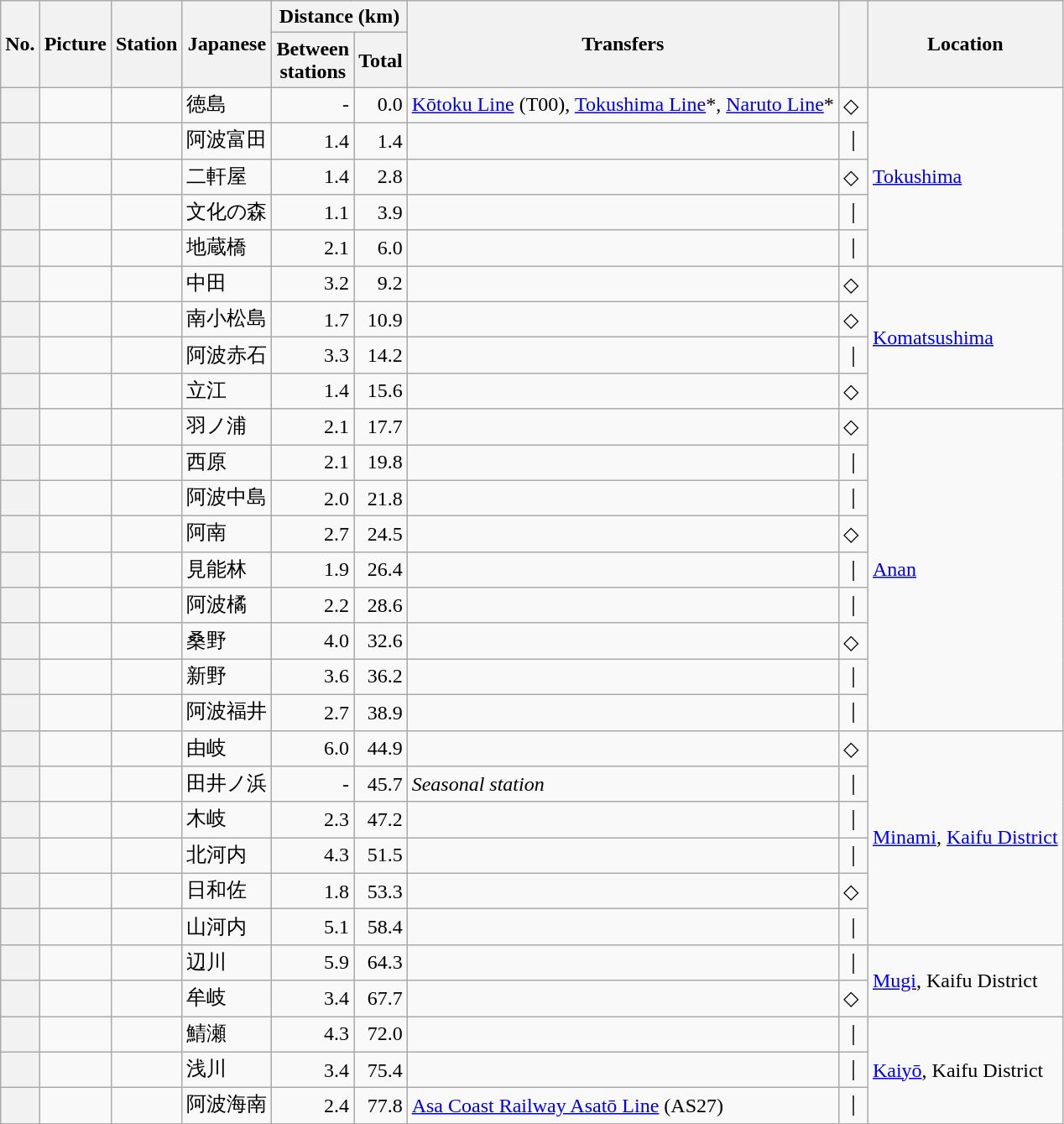<table class="wikitable" rules="all">
<tr>
<th rowspan="2">No.</th>
<th rowspan="2">Picture</th>
<th rowspan="2">Station</th>
<th rowspan="2">Japanese</th>
<th colspan="2">Distance (km)</th>
<th rowspan="2">Transfers</th>
<th rowspan="2"> </th>
<th rowspan="2">Location</th>
</tr>
<tr>
<th>Between<br>stations</th>
<th>Total</th>
</tr>
<tr>
<th></th>
<td></td>
<td></td>
<td>徳島</td>
<td style="text-align:right;">-</td>
<td style="text-align:right;">0.0</td>
<td><a href='#'>Kōtoku Line</a> (T00), <a href='#'>Tokushima Line</a>*, <a href='#'>Naruto Line</a>*</td>
<td>◇</td>
<td rowspan="5"><a href='#'>Tokushima</a></td>
</tr>
<tr>
<th></th>
<td></td>
<td></td>
<td>阿波富田</td>
<td style="text-align:right;">1.4</td>
<td style="text-align:right;">1.4</td>
<td> </td>
<td>｜</td>
</tr>
<tr>
<th></th>
<td></td>
<td></td>
<td>二軒屋</td>
<td style="text-align:right;">1.4</td>
<td style="text-align:right;">2.8</td>
<td> </td>
<td>◇</td>
</tr>
<tr>
<th></th>
<td></td>
<td></td>
<td>文化の森</td>
<td style="text-align:right;">1.1</td>
<td style="text-align:right;">3.9</td>
<td> </td>
<td>｜</td>
</tr>
<tr>
<th></th>
<td></td>
<td></td>
<td>地蔵橋</td>
<td style="text-align:right;">2.1</td>
<td style="text-align:right;">6.0</td>
<td> </td>
<td>｜</td>
</tr>
<tr>
<th></th>
<td></td>
<td></td>
<td>中田</td>
<td style="text-align:right;">3.2</td>
<td style="text-align:right;">9.2</td>
<td> </td>
<td>◇</td>
<td rowspan="4"><a href='#'>Komatsushima</a></td>
</tr>
<tr>
<th></th>
<td></td>
<td></td>
<td>南小松島</td>
<td style="text-align:right;">1.7</td>
<td style="text-align:right;">10.9</td>
<td> </td>
<td>◇</td>
</tr>
<tr>
<th></th>
<td></td>
<td></td>
<td>阿波赤石</td>
<td style="text-align:right;">3.3</td>
<td style="text-align:right;">14.2</td>
<td> </td>
<td>｜</td>
</tr>
<tr>
<th></th>
<td></td>
<td></td>
<td>立江</td>
<td style="text-align:right;">1.4</td>
<td style="text-align:right;">15.6</td>
<td> </td>
<td>◇</td>
</tr>
<tr>
<th></th>
<td></td>
<td></td>
<td>羽ノ浦</td>
<td style="text-align:right;">2.1</td>
<td style="text-align:right;">17.7</td>
<td> </td>
<td>◇</td>
<td rowspan="9"><a href='#'>Anan</a></td>
</tr>
<tr>
<th></th>
<td></td>
<td></td>
<td>西原</td>
<td style="text-align:right;">2.1</td>
<td style="text-align:right;">19.8</td>
<td> </td>
<td>｜</td>
</tr>
<tr>
<th></th>
<td></td>
<td></td>
<td>阿波中島</td>
<td style="text-align:right;">2.0</td>
<td style="text-align:right;">21.8</td>
<td> </td>
<td>｜</td>
</tr>
<tr>
<th></th>
<td></td>
<td></td>
<td>阿南</td>
<td style="text-align:right;">2.7</td>
<td style="text-align:right;">24.5</td>
<td> </td>
<td>◇</td>
</tr>
<tr>
<th></th>
<td></td>
<td></td>
<td>見能林</td>
<td style="text-align:right;">1.9</td>
<td style="text-align:right;">26.4</td>
<td> </td>
<td>｜</td>
</tr>
<tr>
<th></th>
<td></td>
<td></td>
<td>阿波橘</td>
<td style="text-align:right;">2.2</td>
<td style="text-align:right;">28.6</td>
<td> </td>
<td>｜</td>
</tr>
<tr>
<th></th>
<td></td>
<td></td>
<td>桑野</td>
<td style="text-align:right;">4.0</td>
<td style="text-align:right;">32.6</td>
<td> </td>
<td>◇</td>
</tr>
<tr>
<th></th>
<td></td>
<td></td>
<td>新野</td>
<td style="text-align:right;">3.6</td>
<td style="text-align:right;">36.2</td>
<td> </td>
<td>｜</td>
</tr>
<tr>
<th></th>
<td></td>
<td></td>
<td>阿波福井</td>
<td style="text-align:right;">2.7</td>
<td style="text-align:right;">38.9</td>
<td> </td>
<td>｜</td>
</tr>
<tr>
<th></th>
<td></td>
<td></td>
<td>由岐</td>
<td style="text-align:right;">6.0</td>
<td style="text-align:right;">44.9</td>
<td> </td>
<td>◇</td>
<td rowspan="6"><a href='#'>Minami</a>, <a href='#'>Kaifu District</a></td>
</tr>
<tr>
<th></th>
<td></td>
<td></td>
<td>田井ノ浜</td>
<td style="text-align:right;">-</td>
<td style="text-align:right;">45.7</td>
<td><em>Seasonal station</em></td>
<td>｜</td>
</tr>
<tr>
<th></th>
<td></td>
<td></td>
<td>木岐</td>
<td style="text-align:right;">2.3</td>
<td style="text-align:right;">47.2</td>
<td> </td>
<td>｜</td>
</tr>
<tr>
<th></th>
<td></td>
<td></td>
<td>北河内</td>
<td style="text-align:right;">4.3</td>
<td style="text-align:right;">51.5</td>
<td> </td>
<td>｜</td>
</tr>
<tr>
<th></th>
<td></td>
<td></td>
<td>日和佐</td>
<td style="text-align:right;">1.8</td>
<td style="text-align:right;">53.3</td>
<td> </td>
<td>◇</td>
</tr>
<tr>
<th></th>
<td></td>
<td></td>
<td>山河内</td>
<td style="text-align:right;">5.1</td>
<td style="text-align:right;">58.4</td>
<td> </td>
<td>｜</td>
</tr>
<tr>
<th></th>
<td></td>
<td></td>
<td>辺川</td>
<td style="text-align:right;">5.9</td>
<td style="text-align:right;">64.3</td>
<td> </td>
<td>｜</td>
<td rowspan="2"><a href='#'>Mugi</a>, Kaifu District</td>
</tr>
<tr>
<th></th>
<td></td>
<td></td>
<td>牟岐</td>
<td style="text-align:right;">3.4</td>
<td style="text-align:right;">67.7</td>
<td> </td>
<td>◇</td>
</tr>
<tr>
<th></th>
<td></td>
<td></td>
<td>鯖瀬</td>
<td style="text-align:right;">4.3</td>
<td style="text-align:right;">72.0</td>
<td> </td>
<td>｜</td>
<td rowspan="4"><a href='#'>Kaiyō</a>, Kaifu District</td>
</tr>
<tr>
<th></th>
<td></td>
<td></td>
<td>浅川</td>
<td style="text-align:right;">3.4</td>
<td style="text-align:right;">75.4</td>
<td> </td>
<td>｜</td>
</tr>
<tr>
<th></th>
<td></td>
<td></td>
<td>阿波海南</td>
<td style="text-align:right;">2.4</td>
<td style="text-align:right;">77.8</td>
<td><a href='#'>Asa Coast Railway Asatō Line</a> (AS27)</td>
<td>｜</td>
</tr>
</table>
